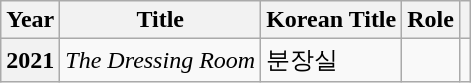<table class="wikitable plainrowheaders sortable">
<tr>
<th scope="col">Year</th>
<th scope="col">Title</th>
<th scope="col">Korean Title</th>
<th scope="col">Role</th>
<th scope="col" class="unsortable"></th>
</tr>
<tr>
<th scope="row">2021</th>
<td><em>The Dressing Room</em></td>
<td>분장실</td>
<td></td>
<td></td>
</tr>
</table>
